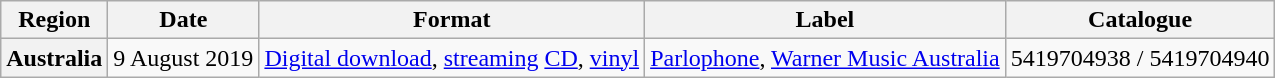<table class="wikitable plainrowheaders">
<tr>
<th>Region</th>
<th>Date</th>
<th>Format</th>
<th>Label</th>
<th>Catalogue</th>
</tr>
<tr>
<th scope="row">Australia</th>
<td>9 August 2019</td>
<td><a href='#'>Digital download</a>, <a href='#'>streaming</a> <a href='#'>CD</a>, <a href='#'>vinyl</a></td>
<td><a href='#'>Parlophone</a>, <a href='#'>Warner Music Australia</a></td>
<td>5419704938 / 5419704940</td>
</tr>
</table>
